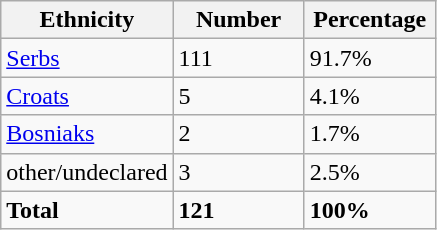<table class="wikitable">
<tr>
<th width="100px">Ethnicity</th>
<th width="80px">Number</th>
<th width="80px">Percentage</th>
</tr>
<tr>
<td><a href='#'>Serbs</a></td>
<td>111</td>
<td>91.7%</td>
</tr>
<tr>
<td><a href='#'>Croats</a></td>
<td>5</td>
<td>4.1%</td>
</tr>
<tr>
<td><a href='#'>Bosniaks</a></td>
<td>2</td>
<td>1.7%</td>
</tr>
<tr>
<td>other/undeclared</td>
<td>3</td>
<td>2.5%</td>
</tr>
<tr>
<td><strong>Total</strong></td>
<td><strong>121</strong></td>
<td><strong>100%</strong></td>
</tr>
</table>
